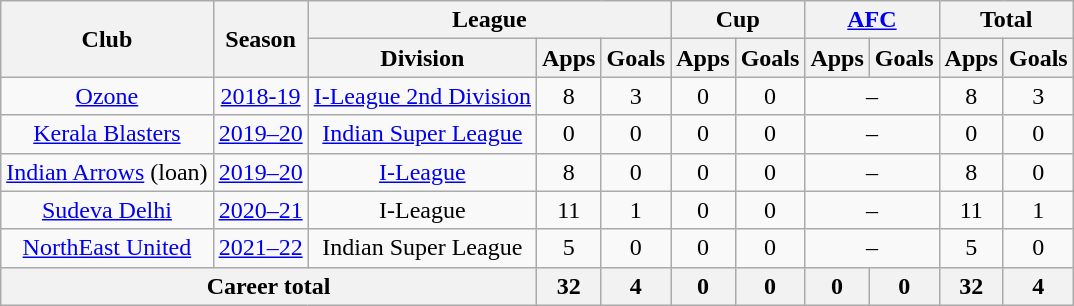<table class="wikitable" style="text-align:center">
<tr>
<th rowspan="2">Club</th>
<th rowspan="2">Season</th>
<th colspan="3">League</th>
<th colspan="2">Cup</th>
<th colspan="2"><a href='#'>AFC</a></th>
<th colspan="2">Total</th>
</tr>
<tr>
<th>Division</th>
<th>Apps</th>
<th>Goals</th>
<th>Apps</th>
<th>Goals</th>
<th>Apps</th>
<th>Goals</th>
<th>Apps</th>
<th>Goals</th>
</tr>
<tr>
<td><a href='#'>Ozone</a></td>
<td><a href='#'>2018-19</a></td>
<td><a href='#'>I-League 2nd Division</a></td>
<td>8</td>
<td>3</td>
<td>0</td>
<td>0</td>
<td colspan="2">–</td>
<td>8</td>
<td>3</td>
</tr>
<tr>
<td><a href='#'>Kerala Blasters</a></td>
<td><a href='#'>2019–20</a></td>
<td><a href='#'>Indian Super League</a></td>
<td>0</td>
<td>0</td>
<td>0</td>
<td>0</td>
<td colspan="2">–</td>
<td>0</td>
<td>0</td>
</tr>
<tr>
<td><a href='#'>Indian Arrows</a> (loan)</td>
<td><a href='#'>2019–20</a></td>
<td><a href='#'>I-League</a></td>
<td>8</td>
<td>0</td>
<td>0</td>
<td>0</td>
<td colspan="2">–</td>
<td>8</td>
<td>0</td>
</tr>
<tr>
<td><a href='#'>Sudeva Delhi</a></td>
<td><a href='#'>2020–21</a></td>
<td>I-League</td>
<td>11</td>
<td>1</td>
<td>0</td>
<td>0</td>
<td colspan="2">–</td>
<td>11</td>
<td>1</td>
</tr>
<tr>
<td><a href='#'>NorthEast United</a></td>
<td><a href='#'>2021–22</a></td>
<td>Indian Super League</td>
<td>5</td>
<td>0</td>
<td>0</td>
<td>0</td>
<td colspan="2">–</td>
<td>5</td>
<td>0</td>
</tr>
<tr>
<th colspan="3">Career total</th>
<th>32</th>
<th>4</th>
<th>0</th>
<th>0</th>
<th>0</th>
<th>0</th>
<th>32</th>
<th>4</th>
</tr>
</table>
